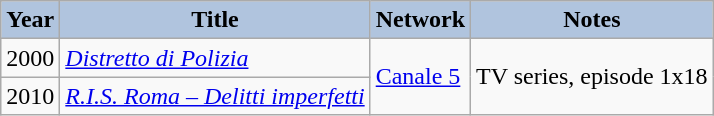<table class="wikitable" border="2" cellpadding="4">
<tr>
<th style="background:#B0C4DE;">Year</th>
<th style="background:#B0C4DE;">Title</th>
<th style="background:#B0C4DE;">Network</th>
<th style="background:#B0C4DE;">Notes</th>
</tr>
<tr>
<td>2000</td>
<td><em><a href='#'>Distretto di Polizia</a></em></td>
<td rowspan="2"><a href='#'>Canale 5</a></td>
<td rowspan="2">TV series, episode 1x18</td>
</tr>
<tr>
<td>2010</td>
<td><em><a href='#'>R.I.S. Roma – Delitti imperfetti</a></em></td>
</tr>
</table>
